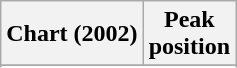<table class="wikitable sortable plainrowheaders">
<tr>
<th scope="col">Chart (2002)</th>
<th scope="col">Peak<br>position</th>
</tr>
<tr>
</tr>
<tr>
</tr>
</table>
